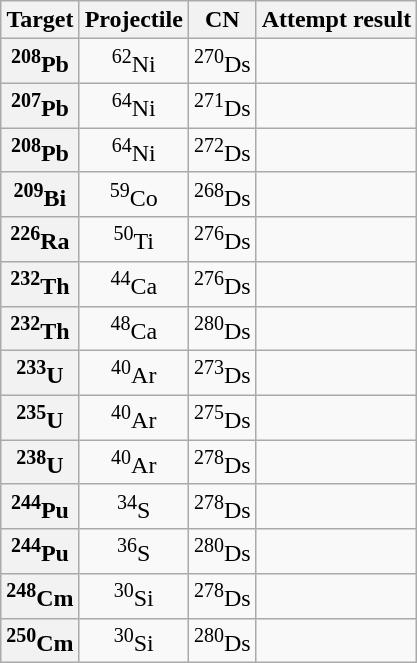<table class="wikitable" style="text-align:center">
<tr>
<th>Target</th>
<th>Projectile</th>
<th>CN</th>
<th>Attempt result</th>
</tr>
<tr>
<th><sup>208</sup>Pb</th>
<td><sup>62</sup>Ni</td>
<td><sup>270</sup>Ds</td>
<td></td>
</tr>
<tr>
<th><sup>207</sup>Pb</th>
<td><sup>64</sup>Ni</td>
<td><sup>271</sup>Ds</td>
<td></td>
</tr>
<tr>
<th><sup>208</sup>Pb</th>
<td><sup>64</sup>Ni</td>
<td><sup>272</sup>Ds</td>
<td></td>
</tr>
<tr>
<th><sup>209</sup>Bi</th>
<td><sup>59</sup>Co</td>
<td><sup>268</sup>Ds</td>
<td></td>
</tr>
<tr>
<th><sup>226</sup>Ra</th>
<td><sup>50</sup>Ti</td>
<td><sup>276</sup>Ds</td>
<td></td>
</tr>
<tr>
<th><sup>232</sup>Th</th>
<td><sup>44</sup>Ca</td>
<td><sup>276</sup>Ds</td>
<td></td>
</tr>
<tr>
<th><sup>232</sup>Th</th>
<td><sup>48</sup>Ca</td>
<td><sup>280</sup>Ds</td>
<td></td>
</tr>
<tr>
<th><sup>233</sup>U</th>
<td><sup>40</sup>Ar</td>
<td><sup>273</sup>Ds</td>
<td></td>
</tr>
<tr>
<th><sup>235</sup>U</th>
<td><sup>40</sup>Ar</td>
<td><sup>275</sup>Ds</td>
<td></td>
</tr>
<tr>
<th><sup>238</sup>U</th>
<td><sup>40</sup>Ar</td>
<td><sup>278</sup>Ds</td>
<td></td>
</tr>
<tr>
<th><sup>244</sup>Pu</th>
<td><sup>34</sup>S</td>
<td><sup>278</sup>Ds</td>
<td></td>
</tr>
<tr>
<th><sup>244</sup>Pu</th>
<td><sup>36</sup>S</td>
<td><sup>280</sup>Ds</td>
<td></td>
</tr>
<tr>
<th><sup>248</sup>Cm</th>
<td><sup>30</sup>Si</td>
<td><sup>278</sup>Ds</td>
<td></td>
</tr>
<tr>
<th><sup>250</sup>Cm</th>
<td><sup>30</sup>Si</td>
<td><sup>280</sup>Ds</td>
<td></td>
</tr>
</table>
